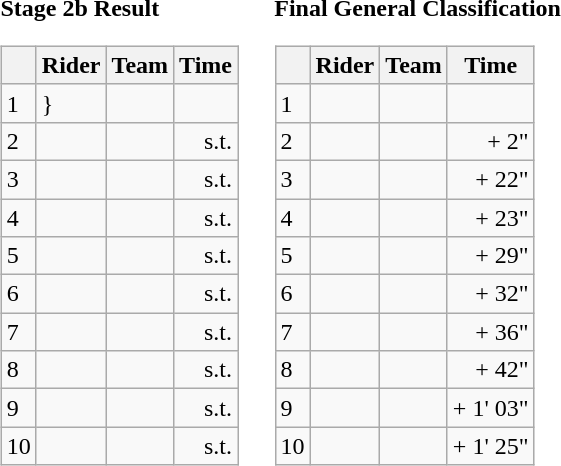<table>
<tr>
<td><strong>Stage 2b Result</strong><br><table class="wikitable">
<tr>
<th></th>
<th>Rider</th>
<th>Team</th>
<th>Time</th>
</tr>
<tr>
<td>1</td>
<td>}</td>
<td></td>
<td style="text-align:right;"></td>
</tr>
<tr>
<td>2</td>
<td></td>
<td></td>
<td align="right">s.t.</td>
</tr>
<tr>
<td>3</td>
<td></td>
<td></td>
<td align="right">s.t.</td>
</tr>
<tr>
<td>4</td>
<td></td>
<td></td>
<td align="right">s.t.</td>
</tr>
<tr>
<td>5</td>
<td></td>
<td></td>
<td align="right">s.t.</td>
</tr>
<tr>
<td>6</td>
<td></td>
<td></td>
<td align="right">s.t.</td>
</tr>
<tr>
<td>7</td>
<td></td>
<td></td>
<td style="text-align:right;">s.t.</td>
</tr>
<tr>
<td>8</td>
<td></td>
<td></td>
<td style="text-align:right;">s.t.</td>
</tr>
<tr>
<td>9</td>
<td></td>
<td></td>
<td style="text-align:right;">s.t.</td>
</tr>
<tr>
<td>10</td>
<td></td>
<td></td>
<td align="right">s.t.</td>
</tr>
</table>
</td>
<td></td>
<td><strong>Final General Classification</strong><br><table class="wikitable">
<tr>
<th></th>
<th>Rider</th>
<th>Team</th>
<th>Time</th>
</tr>
<tr>
<td>1</td>
<td></td>
<td></td>
<td style="text-align:right;"></td>
</tr>
<tr>
<td>2</td>
<td></td>
<td></td>
<td align="right">+ 2"</td>
</tr>
<tr>
<td>3</td>
<td></td>
<td></td>
<td align="right">+ 22"</td>
</tr>
<tr>
<td>4</td>
<td></td>
<td></td>
<td align="right">+ 23"</td>
</tr>
<tr>
<td>5</td>
<td></td>
<td></td>
<td align="right">+ 29"</td>
</tr>
<tr>
<td>6</td>
<td></td>
<td></td>
<td align="right">+ 32"</td>
</tr>
<tr>
<td>7</td>
<td></td>
<td></td>
<td style="text-align:right;">+ 36"</td>
</tr>
<tr>
<td>8</td>
<td></td>
<td></td>
<td style="text-align:right;">+ 42"</td>
</tr>
<tr>
<td>9</td>
<td></td>
<td></td>
<td style="text-align:right;">+ 1' 03"</td>
</tr>
<tr>
<td>10</td>
<td></td>
<td></td>
<td align="right">+ 1' 25"</td>
</tr>
</table>
</td>
</tr>
</table>
